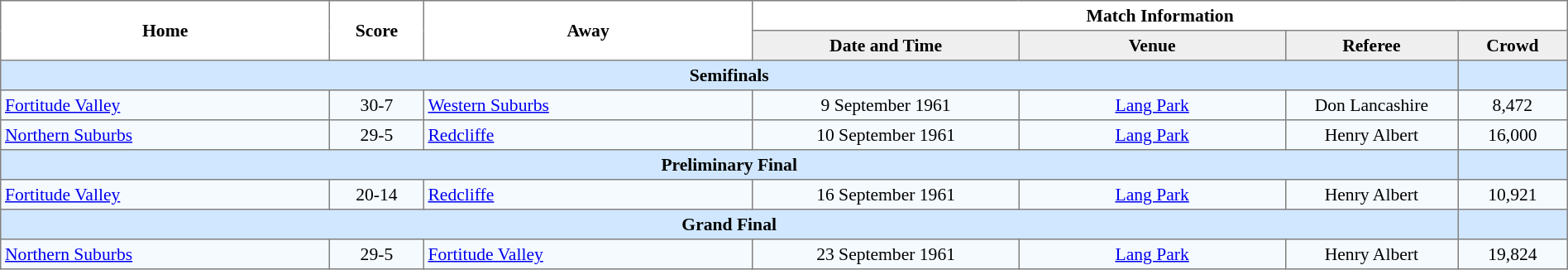<table border="1" cellpadding="3" cellspacing="0" width="100%" style="border-collapse:collapse; font-size:90%; text-align:center;">
<tr>
<th rowspan="2" width="21%">Home</th>
<th rowspan="2" width="6%">Score</th>
<th rowspan="2" width="21%">Away</th>
<th colspan="5">Match Information</th>
</tr>
<tr bgcolor="#EFEFEF">
<th width="17%">Date and Time</th>
<th width="17%">Venue</th>
<th width="11%">Referee</th>
<th>Crowd</th>
</tr>
<tr bgcolor="#D0E7FF">
<td colspan="6"><strong>Semifinals</strong></td>
<td></td>
</tr>
<tr bgcolor="#F5FAFF">
<td align="left"> <a href='#'>Fortitude Valley</a></td>
<td>30-7</td>
<td align="left"> <a href='#'>Western Suburbs</a></td>
<td>9 September 1961</td>
<td><a href='#'>Lang Park</a></td>
<td>Don Lancashire</td>
<td>8,472</td>
</tr>
<tr bgcolor="#F5FAFF">
<td align="left"> <a href='#'>Northern Suburbs</a></td>
<td>29-5</td>
<td align="left"> <a href='#'>Redcliffe</a></td>
<td>10 September 1961</td>
<td><a href='#'>Lang Park</a></td>
<td>Henry Albert</td>
<td>16,000</td>
</tr>
<tr bgcolor="#D0E7FF">
<td colspan="6"><strong>Preliminary Final</strong></td>
<td></td>
</tr>
<tr bgcolor="#F5FAFF">
<td align="left"> <a href='#'>Fortitude Valley</a></td>
<td>20-14</td>
<td align="left"> <a href='#'>Redcliffe</a></td>
<td>16 September 1961</td>
<td><a href='#'>Lang Park</a></td>
<td>Henry Albert</td>
<td>10,921</td>
</tr>
<tr bgcolor="#D0E7FF">
<td colspan="6"><strong>Grand Final</strong></td>
<td></td>
</tr>
<tr bgcolor="#F5FAFF">
<td align="left"> <a href='#'>Northern Suburbs</a></td>
<td>29-5</td>
<td align="left"> <a href='#'>Fortitude Valley</a></td>
<td>23 September 1961</td>
<td><a href='#'>Lang Park</a></td>
<td>Henry Albert</td>
<td>19,824</td>
</tr>
</table>
